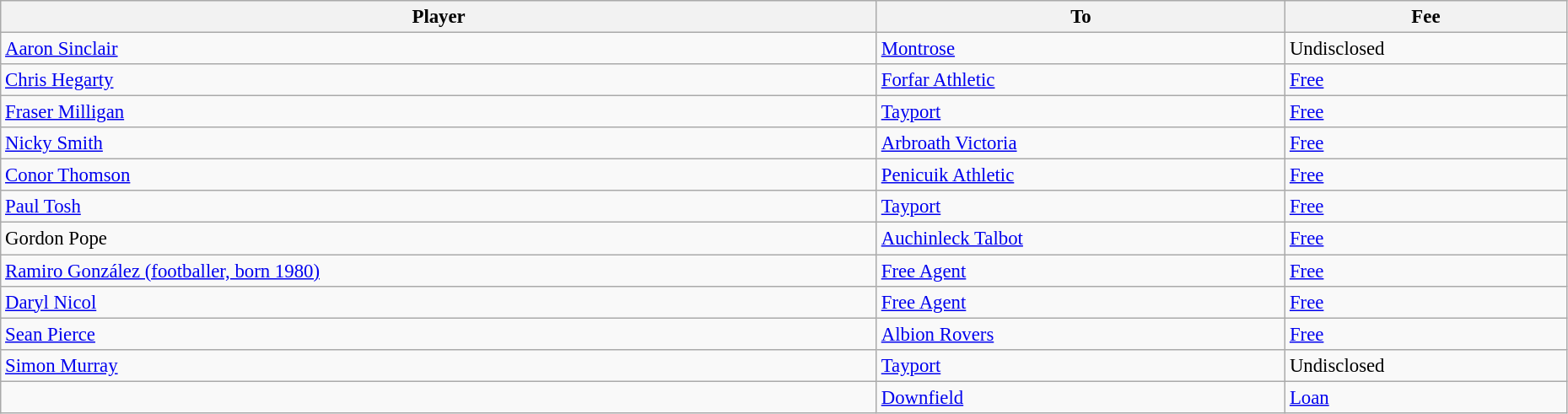<table class="wikitable" style="text-align:center; font-size:95%;width:98%; text-align:left">
<tr>
<th>Player</th>
<th>To</th>
<th>Fee</th>
</tr>
<tr>
<td> <a href='#'>Aaron Sinclair</a></td>
<td> <a href='#'>Montrose</a></td>
<td>Undisclosed</td>
</tr>
<tr>
<td> <a href='#'>Chris Hegarty</a></td>
<td> <a href='#'>Forfar Athletic</a></td>
<td><a href='#'>Free</a></td>
</tr>
<tr>
<td> <a href='#'>Fraser Milligan</a></td>
<td> <a href='#'>Tayport</a></td>
<td><a href='#'>Free</a></td>
</tr>
<tr>
<td> <a href='#'>Nicky Smith</a></td>
<td> <a href='#'>Arbroath Victoria</a></td>
<td><a href='#'>Free</a></td>
</tr>
<tr>
<td> <a href='#'>Conor Thomson</a></td>
<td> <a href='#'>Penicuik Athletic</a></td>
<td><a href='#'>Free</a></td>
</tr>
<tr>
<td> <a href='#'>Paul Tosh</a></td>
<td> <a href='#'>Tayport</a></td>
<td><a href='#'>Free</a></td>
</tr>
<tr>
<td> Gordon Pope</td>
<td> <a href='#'>Auchinleck Talbot</a></td>
<td><a href='#'>Free</a></td>
</tr>
<tr>
<td> <a href='#'>Ramiro González (footballer, born 1980)</a></td>
<td><a href='#'>Free Agent</a></td>
<td><a href='#'>Free</a></td>
</tr>
<tr>
<td> <a href='#'>Daryl Nicol</a></td>
<td><a href='#'>Free Agent</a></td>
<td><a href='#'>Free</a></td>
</tr>
<tr>
<td> <a href='#'>Sean Pierce</a></td>
<td> <a href='#'>Albion Rovers</a></td>
<td><a href='#'>Free</a></td>
</tr>
<tr>
<td> <a href='#'>Simon Murray</a></td>
<td> <a href='#'>Tayport</a></td>
<td>Undisclosed</td>
</tr>
<tr>
<td> </td>
<td> <a href='#'>Downfield</a></td>
<td><a href='#'>Loan</a></td>
</tr>
</table>
